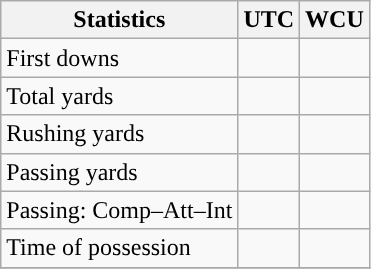<table class="wikitable" style="float: left;">
<tr>
<th>Statistics</th>
<th>UTC</th>
<th>WCU</th>
</tr>
<tr>
<td>First downs</td>
<td></td>
<td></td>
</tr>
<tr>
<td>Total yards</td>
<td></td>
<td></td>
</tr>
<tr>
<td>Rushing yards</td>
<td></td>
<td></td>
</tr>
<tr>
<td>Passing yards</td>
<td></td>
<td></td>
</tr>
<tr>
<td>Passing: Comp–Att–Int</td>
<td></td>
<td></td>
</tr>
<tr>
<td>Time of possession</td>
<td></td>
<td></td>
</tr>
<tr>
</tr>
</table>
